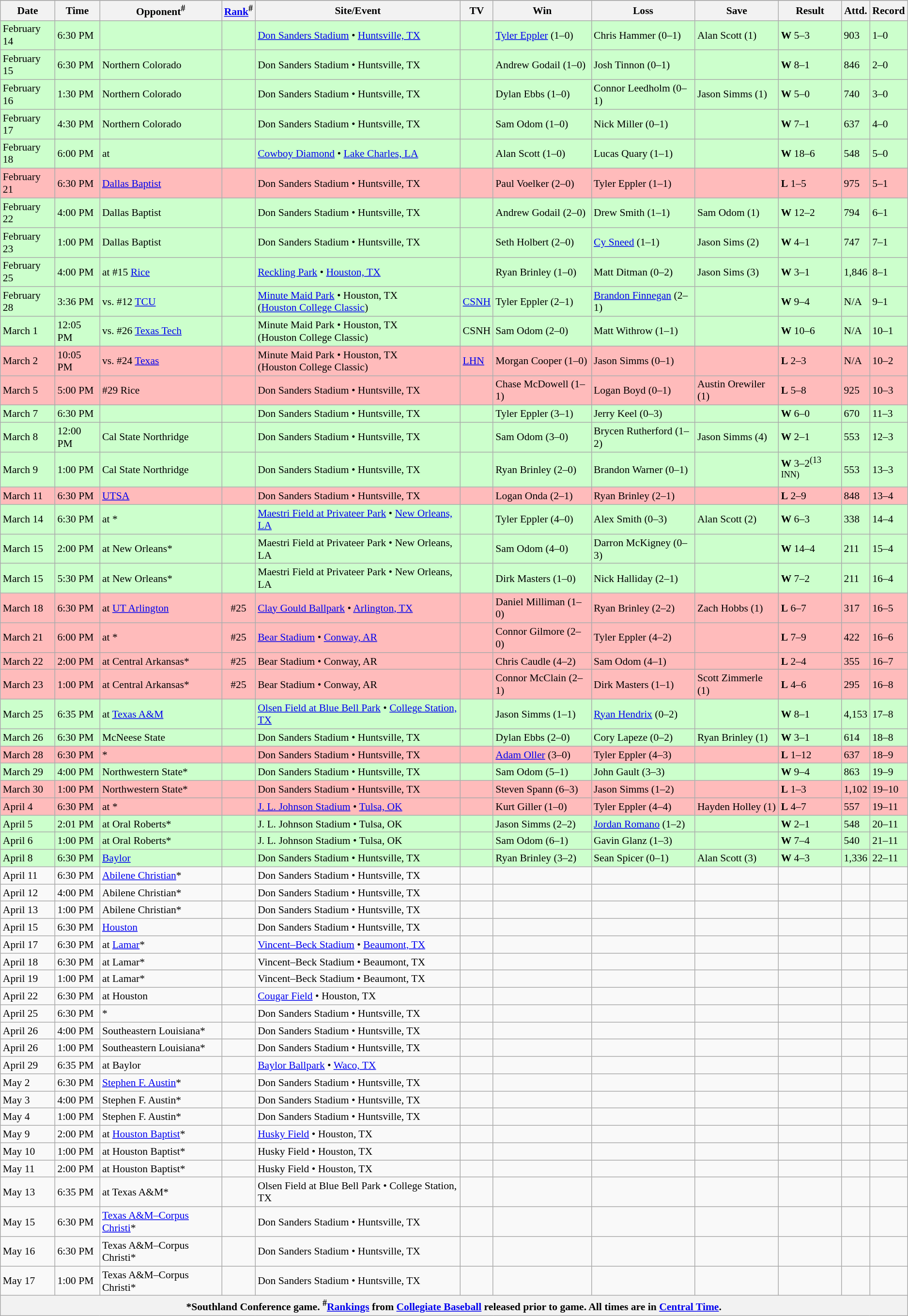<table class="wikitable" style="font-size:90%">
<tr>
</tr>
<tr>
<th>Date</th>
<th>Time</th>
<th>Opponent<sup>#</sup></th>
<th><a href='#'>Rank</a><sup>#</sup></th>
<th>Site/Event</th>
<th>TV</th>
<th>Win</th>
<th>Loss</th>
<th>Save</th>
<th>Result</th>
<th>Attd.</th>
<th>Record</th>
</tr>
<tr bgcolor="ccffcc">
<td>February 14</td>
<td>6:30 PM</td>
<td></td>
<td></td>
<td><a href='#'>Don Sanders Stadium</a> • <a href='#'>Huntsville, TX</a></td>
<td></td>
<td><a href='#'>Tyler Eppler</a> (1–0)</td>
<td>Chris Hammer (0–1)</td>
<td>Alan Scott (1)</td>
<td><strong>W</strong> 5–3</td>
<td>903</td>
<td>1–0</td>
</tr>
<tr bgcolor="ccffcc">
<td>February 15</td>
<td>6:30 PM</td>
<td>Northern Colorado</td>
<td></td>
<td>Don Sanders Stadium • Huntsville, TX</td>
<td></td>
<td>Andrew Godail (1–0)</td>
<td>Josh Tinnon (0–1)</td>
<td></td>
<td><strong>W</strong> 8–1</td>
<td>846</td>
<td>2–0</td>
</tr>
<tr bgcolor="ccffcc">
<td>February 16</td>
<td>1:30 PM</td>
<td>Northern Colorado</td>
<td></td>
<td>Don Sanders Stadium • Huntsville, TX</td>
<td></td>
<td>Dylan Ebbs (1–0)</td>
<td>Connor Leedholm (0–1)</td>
<td>Jason Simms (1)</td>
<td><strong>W</strong> 5–0</td>
<td>740</td>
<td>3–0</td>
</tr>
<tr bgcolor="ccffcc">
<td>February 17</td>
<td>4:30 PM</td>
<td>Northern Colorado</td>
<td></td>
<td>Don Sanders Stadium • Huntsville, TX</td>
<td></td>
<td>Sam Odom (1–0)</td>
<td>Nick Miller (0–1)</td>
<td></td>
<td><strong>W</strong> 7–1</td>
<td>637</td>
<td>4–0</td>
</tr>
<tr bgcolor="ccffcc">
<td>February 18</td>
<td>6:00 PM</td>
<td>at </td>
<td></td>
<td><a href='#'>Cowboy Diamond</a> • <a href='#'>Lake Charles, LA</a></td>
<td></td>
<td>Alan Scott (1–0)</td>
<td>Lucas Quary (1–1)</td>
<td></td>
<td><strong>W</strong> 18–6</td>
<td>548</td>
<td>5–0</td>
</tr>
<tr bgcolor="ffbbbb">
<td>February 21</td>
<td>6:30 PM</td>
<td><a href='#'>Dallas Baptist</a></td>
<td></td>
<td>Don Sanders Stadium • Huntsville, TX</td>
<td></td>
<td>Paul Voelker (2–0)</td>
<td>Tyler Eppler (1–1)</td>
<td></td>
<td><strong>L</strong> 1–5</td>
<td>975</td>
<td>5–1</td>
</tr>
<tr bgcolor="ccffcc">
<td>February 22</td>
<td>4:00 PM</td>
<td>Dallas Baptist</td>
<td></td>
<td>Don Sanders Stadium • Huntsville, TX</td>
<td></td>
<td>Andrew Godail (2–0)</td>
<td>Drew Smith (1–1)</td>
<td>Sam Odom (1)</td>
<td><strong>W</strong> 12–2</td>
<td>794</td>
<td>6–1</td>
</tr>
<tr bgcolor="ccffcc">
<td>February 23</td>
<td>1:00 PM</td>
<td>Dallas Baptist</td>
<td></td>
<td>Don Sanders Stadium • Huntsville, TX</td>
<td></td>
<td>Seth Holbert (2–0)</td>
<td><a href='#'>Cy Sneed</a> (1–1)</td>
<td>Jason Sims (2)</td>
<td><strong>W</strong> 4–1</td>
<td>747</td>
<td>7–1</td>
</tr>
<tr bgcolor="ccffcc">
<td>February 25</td>
<td>4:00 PM</td>
<td>at #15 <a href='#'>Rice</a></td>
<td></td>
<td><a href='#'>Reckling Park</a> • <a href='#'>Houston, TX</a></td>
<td></td>
<td>Ryan Brinley (1–0)</td>
<td>Matt Ditman (0–2)</td>
<td>Jason Sims (3)</td>
<td><strong>W</strong> 3–1</td>
<td>1,846</td>
<td>8–1</td>
</tr>
<tr bgcolor="ccffcc">
<td>February 28</td>
<td>3:36 PM</td>
<td>vs. #12 <a href='#'>TCU</a></td>
<td></td>
<td><a href='#'>Minute Maid Park</a> • Houston, TX<br>(<a href='#'>Houston College Classic</a>)</td>
<td><a href='#'>CSNH</a></td>
<td>Tyler Eppler (2–1)</td>
<td><a href='#'>Brandon Finnegan</a> (2–1)</td>
<td></td>
<td><strong>W</strong> 9–4</td>
<td>N/A</td>
<td>9–1</td>
</tr>
<tr bgcolor="ccffcc">
<td>March 1</td>
<td>12:05 PM</td>
<td>vs. #26 <a href='#'>Texas Tech</a></td>
<td></td>
<td>Minute Maid Park • Houston, TX<br>(Houston College Classic)</td>
<td>CSNH</td>
<td>Sam Odom (2–0)</td>
<td>Matt Withrow (1–1)</td>
<td></td>
<td><strong>W</strong> 10–6</td>
<td>N/A</td>
<td>10–1</td>
</tr>
<tr bgcolor="ffbbbb">
<td>March 2</td>
<td>10:05 PM</td>
<td>vs. #24 <a href='#'>Texas</a></td>
<td></td>
<td>Minute Maid Park • Houston, TX<br>(Houston College Classic)</td>
<td><a href='#'>LHN</a></td>
<td>Morgan Cooper (1–0)</td>
<td>Jason Simms (0–1)</td>
<td></td>
<td><strong>L</strong> 2–3</td>
<td>N/A</td>
<td>10–2</td>
</tr>
<tr bgcolor="ffbbbb">
<td>March 5</td>
<td>5:00 PM</td>
<td>#29 Rice</td>
<td></td>
<td>Don Sanders Stadium • Huntsville, TX</td>
<td></td>
<td>Chase McDowell (1–1)</td>
<td>Logan Boyd (0–1)</td>
<td>Austin Orewiler (1)</td>
<td><strong>L</strong> 5–8</td>
<td>925</td>
<td>10–3</td>
</tr>
<tr bgcolor="ccffcc">
<td>March 7</td>
<td>6:30 PM</td>
<td></td>
<td></td>
<td>Don Sanders Stadium • Huntsville, TX</td>
<td></td>
<td>Tyler Eppler (3–1)</td>
<td>Jerry Keel (0–3)</td>
<td></td>
<td><strong>W</strong> 6–0</td>
<td>670</td>
<td>11–3</td>
</tr>
<tr bgcolor="ccffcc">
<td>March 8</td>
<td>12:00 PM</td>
<td>Cal State Northridge</td>
<td></td>
<td>Don Sanders Stadium • Huntsville, TX</td>
<td></td>
<td>Sam Odom (3–0)</td>
<td>Brycen Rutherford (1–2)</td>
<td>Jason Simms (4)</td>
<td><strong>W</strong> 2–1</td>
<td>553</td>
<td>12–3</td>
</tr>
<tr bgcolor="ccffcc">
<td>March 9</td>
<td>1:00 PM</td>
<td>Cal State Northridge</td>
<td></td>
<td>Don Sanders Stadium • Huntsville, TX</td>
<td></td>
<td>Ryan Brinley (2–0)</td>
<td>Brandon Warner (0–1)</td>
<td></td>
<td><strong>W</strong> 3–2<sup>(13 INN)</sup></td>
<td>553</td>
<td>13–3</td>
</tr>
<tr bgcolor="ffbbbb">
<td>March 11</td>
<td>6:30 PM</td>
<td><a href='#'>UTSA</a></td>
<td></td>
<td>Don Sanders Stadium • Huntsville, TX</td>
<td></td>
<td>Logan Onda (2–1)</td>
<td>Ryan Brinley (2–1)</td>
<td></td>
<td><strong>L</strong> 2–9</td>
<td>848</td>
<td>13–4</td>
</tr>
<tr bgcolor="ccffcc">
<td>March 14</td>
<td>6:30 PM</td>
<td>at *</td>
<td></td>
<td><a href='#'>Maestri Field at Privateer Park</a> • <a href='#'>New Orleans, LA</a></td>
<td></td>
<td>Tyler Eppler (4–0)</td>
<td>Alex Smith (0–3)</td>
<td>Alan Scott (2)</td>
<td><strong>W</strong> 6–3</td>
<td>338</td>
<td>14–4</td>
</tr>
<tr bgcolor="ccffcc">
<td>March 15</td>
<td>2:00 PM</td>
<td>at New Orleans*</td>
<td></td>
<td>Maestri Field at Privateer Park • New Orleans, LA</td>
<td></td>
<td>Sam Odom (4–0)</td>
<td>Darron McKigney (0–3)</td>
<td></td>
<td><strong>W</strong> 14–4</td>
<td>211</td>
<td>15–4</td>
</tr>
<tr bgcolor="ccffcc">
<td>March 15</td>
<td>5:30 PM</td>
<td>at New Orleans*</td>
<td></td>
<td>Maestri Field at Privateer Park • New Orleans, LA</td>
<td></td>
<td>Dirk Masters (1–0)</td>
<td>Nick Halliday (2–1)</td>
<td></td>
<td><strong>W</strong> 7–2</td>
<td>211</td>
<td>16–4</td>
</tr>
<tr bgcolor="ffbbbb">
<td>March 18</td>
<td>6:30 PM</td>
<td>at <a href='#'>UT Arlington</a></td>
<td align="center">#25</td>
<td><a href='#'>Clay Gould Ballpark</a> • <a href='#'>Arlington, TX</a></td>
<td></td>
<td>Daniel Milliman (1–0)</td>
<td>Ryan Brinley (2–2)</td>
<td>Zach Hobbs (1)</td>
<td><strong>L</strong> 6–7</td>
<td>317</td>
<td>16–5</td>
</tr>
<tr bgcolor="ffbbbb">
<td>March 21</td>
<td>6:00 PM</td>
<td>at *</td>
<td align="center">#25</td>
<td><a href='#'>Bear Stadium</a> • <a href='#'>Conway, AR</a></td>
<td></td>
<td>Connor Gilmore (2–0)</td>
<td>Tyler Eppler (4–2)</td>
<td></td>
<td><strong>L</strong> 7–9</td>
<td>422</td>
<td>16–6</td>
</tr>
<tr bgcolor="ffbbbb">
<td>March 22</td>
<td>2:00 PM</td>
<td>at Central Arkansas*</td>
<td align="center">#25</td>
<td>Bear Stadium • Conway, AR</td>
<td></td>
<td>Chris Caudle (4–2)</td>
<td>Sam Odom (4–1)</td>
<td></td>
<td><strong>L</strong> 2–4</td>
<td>355</td>
<td>16–7</td>
</tr>
<tr bgcolor="ffbbbb">
<td>March 23</td>
<td>1:00 PM</td>
<td>at Central Arkansas*</td>
<td align="center">#25</td>
<td>Bear Stadium • Conway, AR</td>
<td></td>
<td>Connor McClain (2–1)</td>
<td>Dirk Masters (1–1)</td>
<td>Scott Zimmerle (1)</td>
<td><strong>L</strong> 4–6</td>
<td>295</td>
<td>16–8</td>
</tr>
<tr bgcolor="ccffcc">
<td>March 25</td>
<td>6:35 PM</td>
<td>at <a href='#'>Texas A&M</a></td>
<td></td>
<td><a href='#'>Olsen Field at Blue Bell Park</a> • <a href='#'>College Station, TX</a></td>
<td></td>
<td>Jason Simms (1–1)</td>
<td><a href='#'>Ryan Hendrix</a> (0–2)</td>
<td></td>
<td><strong>W</strong> 8–1</td>
<td>4,153</td>
<td>17–8</td>
</tr>
<tr bgcolor="ccffcc">
<td>March 26</td>
<td>6:30 PM</td>
<td>McNeese State</td>
<td></td>
<td>Don Sanders Stadium • Huntsville, TX</td>
<td></td>
<td>Dylan Ebbs (2–0)</td>
<td>Cory Lapeze (0–2)</td>
<td>Ryan Brinley (1)</td>
<td><strong>W</strong> 3–1</td>
<td>614</td>
<td>18–8</td>
</tr>
<tr bgcolor="ffbbbb">
<td>March 28</td>
<td>6:30 PM</td>
<td>*</td>
<td></td>
<td>Don Sanders Stadium • Huntsville, TX</td>
<td></td>
<td><a href='#'>Adam Oller</a> (3–0)</td>
<td>Tyler Eppler (4–3)</td>
<td></td>
<td><strong>L</strong> 1–12</td>
<td>637</td>
<td>18–9</td>
</tr>
<tr bgcolor="ccffcc">
<td>March 29</td>
<td>4:00 PM</td>
<td>Northwestern State*</td>
<td></td>
<td>Don Sanders Stadium • Huntsville, TX</td>
<td></td>
<td>Sam Odom (5–1)</td>
<td>John Gault (3–3)</td>
<td></td>
<td><strong>W</strong> 9–4</td>
<td>863</td>
<td>19–9</td>
</tr>
<tr bgcolor="ffbbbb">
<td>March 30</td>
<td>1:00 PM</td>
<td>Northwestern State*</td>
<td></td>
<td>Don Sanders Stadium • Huntsville, TX</td>
<td></td>
<td>Steven Spann (6–3)</td>
<td>Jason Simms (1–2)</td>
<td></td>
<td><strong>L</strong> 1–3</td>
<td>1,102</td>
<td>19–10</td>
</tr>
<tr bgcolor="ffbbbb">
<td>April 4</td>
<td>6:30 PM</td>
<td>at *</td>
<td></td>
<td><a href='#'>J. L. Johnson Stadium</a> • <a href='#'>Tulsa, OK</a></td>
<td></td>
<td>Kurt Giller (1–0)</td>
<td>Tyler Eppler (4–4)</td>
<td>Hayden Holley (1)</td>
<td><strong>L</strong> 4–7</td>
<td>557</td>
<td>19–11</td>
</tr>
<tr bgcolor="ccffcc">
<td>April 5</td>
<td>2:01 PM</td>
<td>at Oral Roberts*</td>
<td></td>
<td>J. L. Johnson Stadium • Tulsa, OK</td>
<td></td>
<td>Jason Simms (2–2)</td>
<td><a href='#'>Jordan Romano</a> (1–2)</td>
<td></td>
<td><strong>W</strong> 2–1</td>
<td>548</td>
<td>20–11</td>
</tr>
<tr bgcolor="ccffcc">
<td>April 6</td>
<td>1:00 PM</td>
<td>at Oral Roberts*</td>
<td></td>
<td>J. L. Johnson Stadium • Tulsa, OK</td>
<td></td>
<td>Sam Odom (6–1)</td>
<td>Gavin Glanz (1–3)</td>
<td></td>
<td><strong>W</strong> 7–4</td>
<td>540</td>
<td>21–11</td>
</tr>
<tr bgcolor="ccffcc">
<td>April 8</td>
<td>6:30 PM</td>
<td><a href='#'>Baylor</a></td>
<td></td>
<td>Don Sanders Stadium • Huntsville, TX</td>
<td></td>
<td>Ryan Brinley (3–2)</td>
<td>Sean Spicer (0–1)</td>
<td>Alan Scott (3)</td>
<td><strong>W</strong> 4–3</td>
<td>1,336</td>
<td>22–11</td>
</tr>
<tr>
<td>April 11</td>
<td>6:30 PM</td>
<td><a href='#'>Abilene Christian</a>*</td>
<td></td>
<td>Don Sanders Stadium • Huntsville, TX</td>
<td></td>
<td></td>
<td></td>
<td></td>
<td></td>
<td></td>
<td></td>
</tr>
<tr>
<td>April 12</td>
<td>4:00 PM</td>
<td>Abilene Christian*</td>
<td></td>
<td>Don Sanders Stadium • Huntsville, TX</td>
<td></td>
<td></td>
<td></td>
<td></td>
<td></td>
<td></td>
<td></td>
</tr>
<tr>
<td>April 13</td>
<td>1:00 PM</td>
<td>Abilene Christian*</td>
<td></td>
<td>Don Sanders Stadium • Huntsville, TX</td>
<td></td>
<td></td>
<td></td>
<td></td>
<td></td>
<td></td>
<td></td>
</tr>
<tr>
<td>April 15</td>
<td>6:30 PM</td>
<td><a href='#'>Houston</a></td>
<td></td>
<td>Don Sanders Stadium • Huntsville, TX</td>
<td></td>
<td></td>
<td></td>
<td></td>
<td></td>
<td></td>
<td></td>
</tr>
<tr>
<td>April 17</td>
<td>6:30 PM</td>
<td>at <a href='#'>Lamar</a>*</td>
<td></td>
<td><a href='#'>Vincent–Beck Stadium</a> • <a href='#'>Beaumont, TX</a></td>
<td></td>
<td></td>
<td></td>
<td></td>
<td></td>
<td></td>
<td></td>
</tr>
<tr>
<td>April 18</td>
<td>6:30 PM</td>
<td>at Lamar*</td>
<td></td>
<td>Vincent–Beck Stadium • Beaumont, TX</td>
<td></td>
<td></td>
<td></td>
<td></td>
<td></td>
<td></td>
<td></td>
</tr>
<tr>
<td>April 19</td>
<td>1:00 PM</td>
<td>at Lamar*</td>
<td></td>
<td>Vincent–Beck Stadium • Beaumont, TX</td>
<td></td>
<td></td>
<td></td>
<td></td>
<td></td>
<td></td>
<td></td>
</tr>
<tr>
<td>April 22</td>
<td>6:30 PM</td>
<td>at Houston</td>
<td></td>
<td><a href='#'>Cougar Field</a> • Houston, TX</td>
<td></td>
<td></td>
<td></td>
<td></td>
<td></td>
<td></td>
<td></td>
</tr>
<tr>
<td>April 25</td>
<td>6:30 PM</td>
<td>*</td>
<td></td>
<td>Don Sanders Stadium • Huntsville, TX</td>
<td></td>
<td></td>
<td></td>
<td></td>
<td></td>
<td></td>
<td></td>
</tr>
<tr>
<td>April 26</td>
<td>4:00 PM</td>
<td>Southeastern Louisiana*</td>
<td></td>
<td>Don Sanders Stadium • Huntsville, TX</td>
<td></td>
<td></td>
<td></td>
<td></td>
<td></td>
<td></td>
<td></td>
</tr>
<tr>
<td>April 26</td>
<td>1:00 PM</td>
<td>Southeastern Louisiana*</td>
<td></td>
<td>Don Sanders Stadium • Huntsville, TX</td>
<td></td>
<td></td>
<td></td>
<td></td>
<td></td>
<td></td>
<td></td>
</tr>
<tr>
<td>April 29</td>
<td>6:35 PM</td>
<td>at Baylor</td>
<td></td>
<td><a href='#'>Baylor Ballpark</a> • <a href='#'>Waco, TX</a></td>
<td></td>
<td></td>
<td></td>
<td></td>
<td></td>
<td></td>
<td></td>
</tr>
<tr>
<td>May 2</td>
<td>6:30 PM</td>
<td><a href='#'>Stephen F. Austin</a>*</td>
<td></td>
<td>Don Sanders Stadium • Huntsville, TX</td>
<td></td>
<td></td>
<td></td>
<td></td>
<td></td>
<td></td>
<td></td>
</tr>
<tr>
<td>May 3</td>
<td>4:00 PM</td>
<td>Stephen F. Austin*</td>
<td></td>
<td>Don Sanders Stadium • Huntsville, TX</td>
<td></td>
<td></td>
<td></td>
<td></td>
<td></td>
<td></td>
<td></td>
</tr>
<tr>
<td>May 4</td>
<td>1:00 PM</td>
<td>Stephen F. Austin*</td>
<td></td>
<td>Don Sanders Stadium • Huntsville, TX</td>
<td></td>
<td></td>
<td></td>
<td></td>
<td></td>
<td></td>
<td></td>
</tr>
<tr>
<td>May 9</td>
<td>2:00 PM</td>
<td>at <a href='#'>Houston Baptist</a>*</td>
<td></td>
<td><a href='#'>Husky Field</a> • Houston, TX</td>
<td></td>
<td></td>
<td></td>
<td></td>
<td></td>
<td></td>
<td></td>
</tr>
<tr>
<td>May 10</td>
<td>1:00 PM</td>
<td>at Houston Baptist*</td>
<td></td>
<td>Husky Field • Houston, TX</td>
<td></td>
<td></td>
<td></td>
<td></td>
<td></td>
<td></td>
<td></td>
</tr>
<tr>
<td>May 11</td>
<td>2:00 PM</td>
<td>at Houston Baptist*</td>
<td></td>
<td>Husky Field • Houston, TX</td>
<td></td>
<td></td>
<td></td>
<td></td>
<td></td>
<td></td>
<td></td>
</tr>
<tr>
<td>May 13</td>
<td>6:35 PM</td>
<td>at Texas A&M*</td>
<td></td>
<td>Olsen Field at Blue Bell Park • College Station, TX</td>
<td></td>
<td></td>
<td></td>
<td></td>
<td></td>
<td></td>
<td></td>
</tr>
<tr>
<td>May 15</td>
<td>6:30 PM</td>
<td><a href='#'>Texas A&M–Corpus Christi</a>*</td>
<td></td>
<td>Don Sanders Stadium • Huntsville, TX</td>
<td></td>
<td></td>
<td></td>
<td></td>
<td></td>
<td></td>
<td></td>
</tr>
<tr>
<td>May 16</td>
<td>6:30 PM</td>
<td>Texas A&M–Corpus Christi*</td>
<td></td>
<td>Don Sanders Stadium • Huntsville, TX</td>
<td></td>
<td></td>
<td></td>
<td></td>
<td></td>
<td></td>
<td></td>
</tr>
<tr>
<td>May 17</td>
<td>1:00 PM</td>
<td>Texas A&M–Corpus Christi*</td>
<td></td>
<td>Don Sanders Stadium • Huntsville, TX</td>
<td></td>
<td></td>
<td></td>
<td></td>
<td></td>
<td></td>
<td></td>
</tr>
<tr>
<th colspan="12">*Southland Conference game. <sup>#</sup><a href='#'>Rankings</a> from <a href='#'>Collegiate Baseball</a> released prior to game. All times are in <a href='#'>Central Time</a>.</th>
</tr>
</table>
